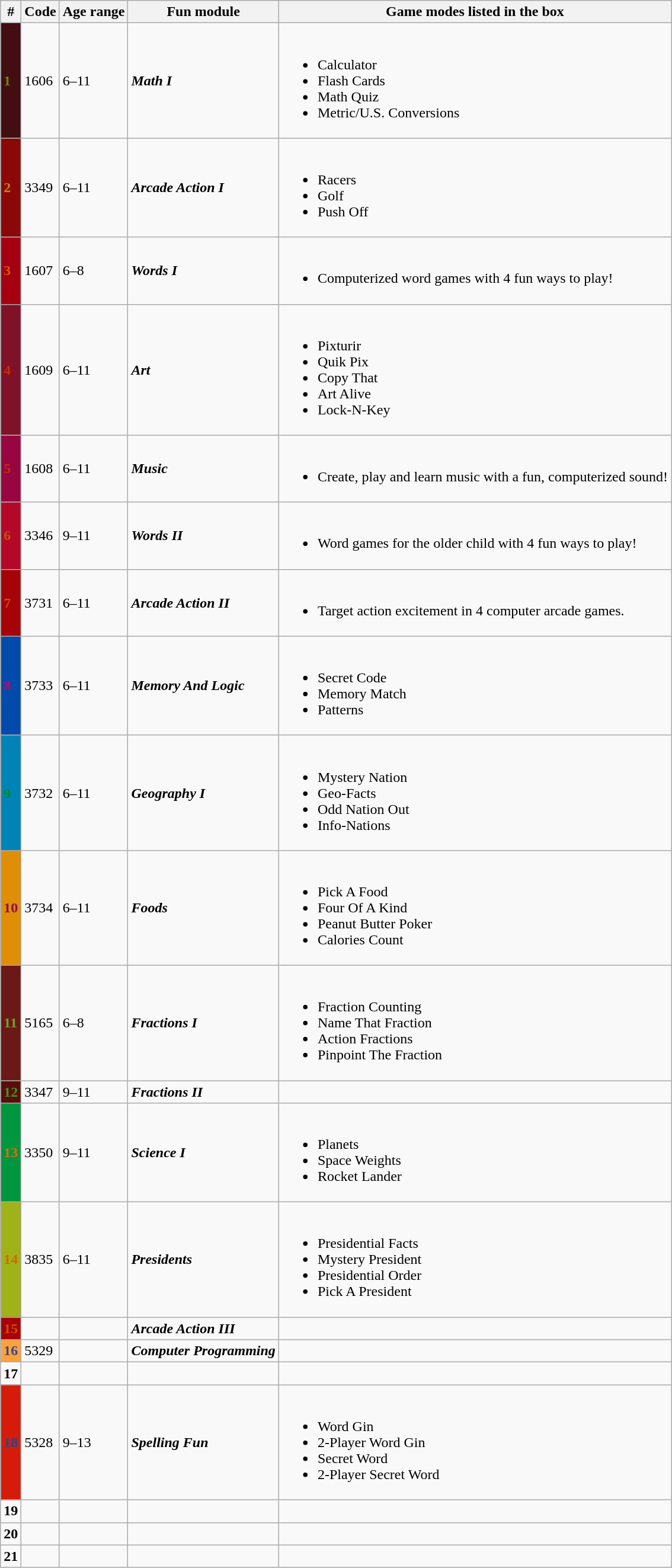<table class="wikitable sortable" border="1">
<tr>
<th scope="col">#</th>
<th scope="col">Code</th>
<th scope="col">Age range</th>
<th scope="col">Fun module</th>
<th scope="col">Game modes listed in the box</th>
</tr>
<tr>
<td style="background: #420E12; color: #738203;"><strong>1</strong></td>
<td>1606</td>
<td>6–11</td>
<td><strong><em>Math I</em></strong></td>
<td><br><ul><li>Calculator</li><li>Flash Cards</li><li>Math Quiz</li><li>Metric/U.S. Conversions</li></ul></td>
</tr>
<tr>
<td style="background: #8A0808; color: #C58900;"><strong>2</strong></td>
<td>3349</td>
<td>6–11</td>
<td><strong><em>Arcade Action I</em></strong></td>
<td><br><ul><li>Racers</li><li>Golf</li><li>Push Off</li></ul></td>
</tr>
<tr>
<td style="background: #A50011; color: #D65706;"><strong>3</strong></td>
<td>1607</td>
<td>6–8</td>
<td><strong><em>Words I</em></strong></td>
<td><br><ul><li>Computerized word games with 4 fun ways to play!</li></ul></td>
</tr>
<tr>
<td style="background: #7F1229; color: #C92D00;"><strong>4</strong></td>
<td>1609</td>
<td>6–11</td>
<td><strong><em>Art</em></strong></td>
<td><br><ul><li>Pixturir</li><li>Quik Pix</li><li>Copy That</li><li>Art Alive</li><li>Lock-N-Key</li></ul></td>
</tr>
<tr>
<td style="background: #970641; color: #C42D02;"><strong>5</strong></td>
<td>1608</td>
<td>6–11</td>
<td><strong><em>Music</em></strong></td>
<td><br><ul><li>Create, play and learn music with a fun, computerized sound!</li></ul></td>
</tr>
<tr>
<td style="background: #B50728; color: #C85002;"><strong>6</strong></td>
<td>3346</td>
<td>9–11</td>
<td><strong><em>Words II</em></strong></td>
<td><br><ul><li>Word games for the older child with 4 fun ways to play!</li></ul></td>
</tr>
<tr>
<td style="background: #A60308; color: #D14B02;"><strong>7</strong></td>
<td>3731</td>
<td>6–11</td>
<td><strong><em>Arcade Action II</em></strong></td>
<td><br><ul><li>Target action excitement in 4 computer arcade games.</li></ul></td>
</tr>
<tr>
<td style="background: #014BAC; color: #C80066;"><strong>8</strong></td>
<td>3733</td>
<td>6–11</td>
<td><strong><em>Memory And Logic</em></strong></td>
<td><br><ul><li>Secret Code</li><li>Memory Match</li><li>Patterns</li></ul></td>
</tr>
<tr>
<td style="background: #0083B7; color: #058D1E;"><strong>9</strong></td>
<td>3732</td>
<td>6–11</td>
<td><strong><em>Geography I</em></strong></td>
<td><br><ul><li>Mystery Nation</li><li>Geo-Facts</li><li>Odd Nation Out</li><li>Info-Nations</li></ul></td>
</tr>
<tr>
<td style="background: #E08E06; color: #900956;"><strong>10</strong></td>
<td>3734</td>
<td>6–11</td>
<td><strong><em>Foods</em></strong></td>
<td><br><ul><li>Pick A Food</li><li>Four Of A Kind</li><li>Peanut Butter Poker</li><li>Calories Count</li></ul></td>
</tr>
<tr>
<td style="background: #6A1916; color: #6DA32B;"><strong>11</strong></td>
<td>5165</td>
<td>6–8</td>
<td><strong><em>Fractions I</em></strong></td>
<td><br><ul><li>Fraction Counting</li><li>Name That Fraction</li><li>Action Fractions</li><li>Pinpoint The Fraction</li></ul></td>
</tr>
<tr>
<td style="background: #580E0B; color: #419614;"><strong>12</strong></td>
<td>3347</td>
<td>9–11</td>
<td><strong><em>Fractions II</em></strong></td>
<td></td>
</tr>
<tr>
<td style="background: #00963F; color: #E86805;"><strong>13</strong></td>
<td>3350</td>
<td>9–11</td>
<td><strong><em>Science I</em></strong></td>
<td><br><ul><li>Planets</li><li>Space Weights</li><li>Rocket Lander</li></ul></td>
</tr>
<tr>
<td style="background: #9FB218; color: #DD6300;"><strong>14</strong></td>
<td>3835</td>
<td>6–11</td>
<td><strong><em>Presidents</em></strong></td>
<td><br><ul><li>Presidential Facts</li><li>Mystery President</li><li>Presidential Order</li><li>Pick A President</li></ul></td>
</tr>
<tr>
<td style="background: #A60308; color: #D14B02;"><strong>15</strong></td>
<td></td>
<td></td>
<td><strong><em>Arcade Action III</em></strong> </td>
<td></td>
</tr>
<tr>
<td style="background: #FBA23C; color: #3F468A;"><strong>16</strong></td>
<td>5329</td>
<td></td>
<td><strong><em>Computer Programming</em></strong></td>
<td></td>
</tr>
<tr>
<td><strong>17</strong></td>
<td></td>
<td></td>
<td></td>
<td></td>
</tr>
<tr>
<td style="background: #D51C0A; color: #11509F;"><strong>18</strong></td>
<td>5328</td>
<td>9–13</td>
<td><strong><em>Spelling Fun</em></strong></td>
<td><br><ul><li>Word Gin</li><li>2-Player Word Gin</li><li>Secret Word</li><li>2-Player Secret Word</li></ul></td>
</tr>
<tr>
<td><strong>19</strong></td>
<td></td>
<td></td>
<td></td>
<td></td>
</tr>
<tr>
<td><strong>20</strong></td>
<td></td>
<td></td>
<td></td>
<td></td>
</tr>
<tr>
<td><strong>21</strong></td>
<td></td>
<td></td>
<td></td>
<td></td>
</tr>
</table>
